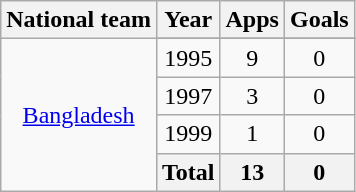<table class="wikitable" style="text-align: center;">
<tr>
<th>National team</th>
<th>Year</th>
<th>Apps</th>
<th>Goals</th>
</tr>
<tr>
<td rowspan="5"><a href='#'>Bangladesh</a></td>
</tr>
<tr>
<td>1995</td>
<td>9</td>
<td>0</td>
</tr>
<tr>
<td>1997</td>
<td>3</td>
<td>0</td>
</tr>
<tr>
<td>1999</td>
<td>1</td>
<td>0</td>
</tr>
<tr>
<th>Total</th>
<th>13</th>
<th>0</th>
</tr>
</table>
